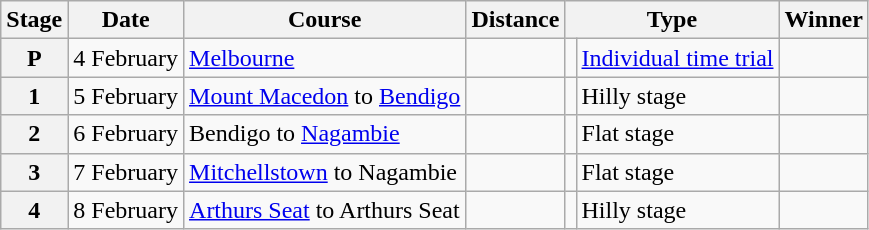<table class="wikitable">
<tr>
<th>Stage</th>
<th>Date</th>
<th>Course</th>
<th>Distance</th>
<th colspan="2">Type</th>
<th>Winner</th>
</tr>
<tr>
<th scope=row>P</th>
<td align="right">4 February</td>
<td><a href='#'>Melbourne</a></td>
<td style="text-align:center;"></td>
<td></td>
<td><a href='#'>Individual time trial</a></td>
<td></td>
</tr>
<tr>
<th scope=row>1</th>
<td align="right">5 February</td>
<td><a href='#'>Mount Macedon</a> to <a href='#'>Bendigo</a></td>
<td style="text-align:center;"></td>
<td></td>
<td>Hilly stage</td>
<td></td>
</tr>
<tr>
<th scope=row>2</th>
<td align="right">6 February</td>
<td>Bendigo to <a href='#'>Nagambie</a></td>
<td style="text-align:center;"></td>
<td></td>
<td>Flat stage</td>
<td></td>
</tr>
<tr>
<th scope=row>3</th>
<td align="right">7 February</td>
<td><a href='#'>Mitchellstown</a> to Nagambie</td>
<td style="text-align:center;"></td>
<td></td>
<td>Flat stage</td>
<td></td>
</tr>
<tr>
<th scope=row>4</th>
<td align="right">8 February</td>
<td><a href='#'>Arthurs Seat</a> to Arthurs Seat</td>
<td style="text-align:center;"></td>
<td></td>
<td>Hilly stage</td>
<td></td>
</tr>
</table>
